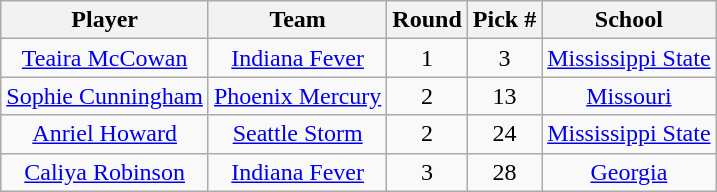<table class="wikitable" style="text-align: center;">
<tr>
<th>Player</th>
<th>Team</th>
<th>Round</th>
<th>Pick #</th>
<th>School</th>
</tr>
<tr>
<td><a href='#'>Teaira McCowan</a></td>
<td><a href='#'>Indiana Fever</a></td>
<td>1</td>
<td>3</td>
<td><a href='#'>Mississippi State</a></td>
</tr>
<tr>
<td><a href='#'>Sophie Cunningham</a></td>
<td><a href='#'>Phoenix Mercury</a></td>
<td>2</td>
<td>13</td>
<td><a href='#'>Missouri</a></td>
</tr>
<tr>
<td><a href='#'>Anriel Howard</a></td>
<td><a href='#'>Seattle Storm</a></td>
<td>2</td>
<td>24</td>
<td><a href='#'>Mississippi State</a></td>
</tr>
<tr>
<td><a href='#'>Caliya Robinson</a></td>
<td><a href='#'>Indiana Fever</a></td>
<td>3</td>
<td>28</td>
<td><a href='#'>Georgia</a></td>
</tr>
</table>
